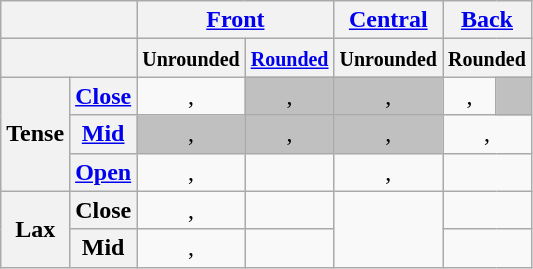<table class="wikitable" style="text-align:center;">
<tr>
<th colspan="2"></th>
<th colspan="2"><a href='#'>Front</a></th>
<th><a href='#'>Central</a></th>
<th colspan="2"><a href='#'>Back</a></th>
</tr>
<tr>
<th colspan="2"></th>
<th><small>Unrounded</small></th>
<th><small><a href='#'>Rounded</a></small></th>
<th><small>Unrounded</small></th>
<th colspan="2"><small>Rounded</small></th>
</tr>
<tr>
<th rowspan="3">Tense</th>
<th><a href='#'>Close</a></th>
<td>, </td>
<td style="background:#C0C0C0">, </td>
<td style="background:#C0C0C0">, </td>
<td>,</td>
<td style="background:#C0C0C0"></td>
</tr>
<tr>
<th><a href='#'>Mid</a></th>
<td style="background:#C0C0C0">, </td>
<td style="background:#C0C0C0">, </td>
<td style="background:#C0C0C0">, </td>
<td colspan="2">, </td>
</tr>
<tr>
<th><a href='#'>Open</a></th>
<td>, </td>
<td></td>
<td>, </td>
<td colspan="2"></td>
</tr>
<tr>
<th rowspan="2">Lax</th>
<th>Close</th>
<td>, </td>
<td></td>
<td rowspan="2"></td>
<td colspan="2"></td>
</tr>
<tr>
<th>Mid</th>
<td>, </td>
<td></td>
<td colspan="2"></td>
</tr>
</table>
